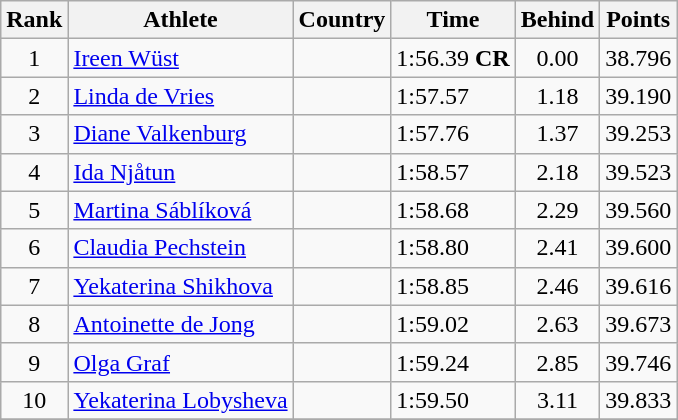<table class="wikitable" style="text-align:center">
<tr>
<th>Rank</th>
<th>Athlete</th>
<th>Country</th>
<th>Time</th>
<th>Behind</th>
<th>Points</th>
</tr>
<tr>
<td>1</td>
<td align="left"><a href='#'>Ireen Wüst</a></td>
<td align="left"></td>
<td align="left">1:56.39 <strong>CR</strong></td>
<td>0.00</td>
<td align="left">38.796</td>
</tr>
<tr>
<td>2</td>
<td align="left"><a href='#'>Linda de Vries</a></td>
<td align="left"></td>
<td align="left">1:57.57</td>
<td>1.18</td>
<td align="left">39.190</td>
</tr>
<tr>
<td>3</td>
<td align="left"><a href='#'>Diane Valkenburg</a></td>
<td align="left"></td>
<td align="left">1:57.76</td>
<td>1.37</td>
<td align="left">39.253</td>
</tr>
<tr>
<td>4</td>
<td align="left"><a href='#'>Ida Njåtun</a></td>
<td align="left"></td>
<td align="left">1:58.57</td>
<td>2.18</td>
<td align="left">39.523</td>
</tr>
<tr>
<td>5</td>
<td align="left"><a href='#'>Martina Sáblíková</a></td>
<td align="left"></td>
<td align="left">1:58.68</td>
<td>2.29</td>
<td align="left">39.560</td>
</tr>
<tr>
<td>6</td>
<td align="left"><a href='#'>Claudia Pechstein</a></td>
<td align="left"></td>
<td align="left">1:58.80</td>
<td>2.41</td>
<td align="left">39.600</td>
</tr>
<tr>
<td>7</td>
<td align="left"><a href='#'>Yekaterina Shikhova</a></td>
<td align="left"></td>
<td align="left">1:58.85</td>
<td>2.46</td>
<td align="left">39.616</td>
</tr>
<tr>
<td>8</td>
<td align="left"><a href='#'>Antoinette de Jong</a></td>
<td align="left"></td>
<td align="left">1:59.02</td>
<td>2.63</td>
<td align="left">39.673</td>
</tr>
<tr>
<td>9</td>
<td align="left"><a href='#'>Olga Graf</a></td>
<td align="left"></td>
<td align="left">1:59.24</td>
<td>2.85</td>
<td align="left">39.746</td>
</tr>
<tr>
<td>10</td>
<td align="left"><a href='#'>Yekaterina Lobysheva</a></td>
<td align="left"></td>
<td align="left">1:59.50</td>
<td>3.11</td>
<td align="left">39.833</td>
</tr>
<tr>
</tr>
</table>
